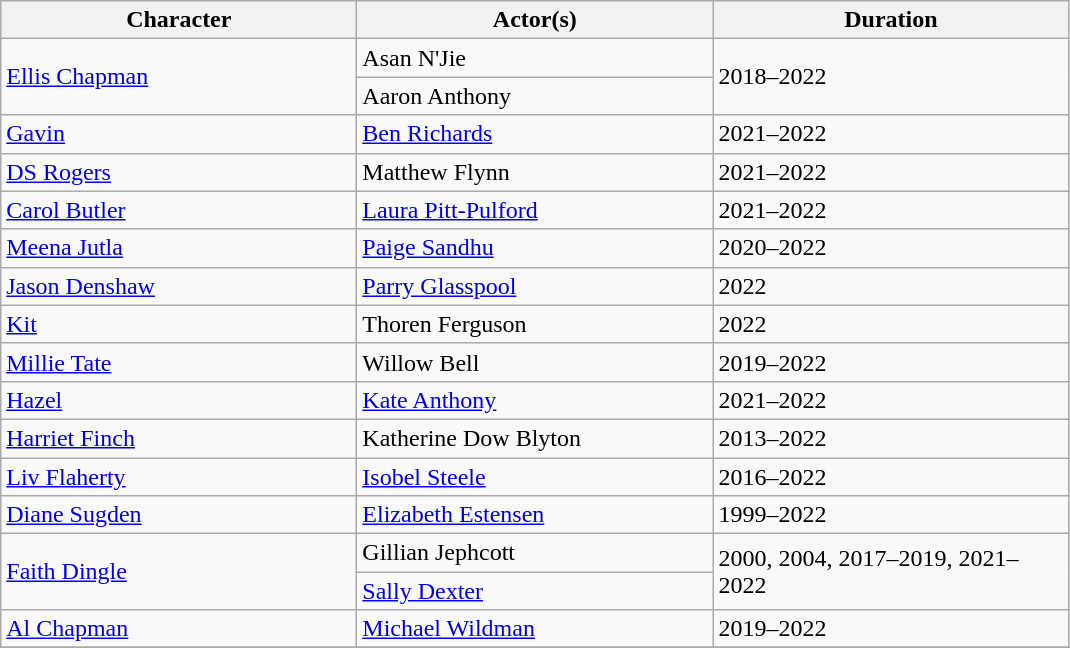<table class="wikitable">
<tr>
<th scope=2col" width="230">Character</th>
<th scope="col" width="230">Actor(s)</th>
<th scope="col" width="230">Duration</th>
</tr>
<tr>
<td rowspan="2"><a href='#'>Ellis Chapman</a></td>
<td>Asan N'Jie</td>
<td rowspan="2">2018–2022</td>
</tr>
<tr>
<td>Aaron Anthony</td>
</tr>
<tr>
<td><a href='#'>Gavin</a></td>
<td><a href='#'>Ben Richards</a></td>
<td>2021–2022</td>
</tr>
<tr>
<td><a href='#'>DS Rogers</a></td>
<td>Matthew Flynn</td>
<td>2021–2022</td>
</tr>
<tr>
<td><a href='#'>Carol Butler</a></td>
<td><a href='#'>Laura Pitt-Pulford</a></td>
<td>2021–2022</td>
</tr>
<tr>
<td><a href='#'>Meena Jutla</a></td>
<td><a href='#'>Paige Sandhu</a></td>
<td>2020–2022</td>
</tr>
<tr>
<td><a href='#'>Jason Denshaw</a></td>
<td><a href='#'>Parry Glasspool</a></td>
<td>2022</td>
</tr>
<tr>
<td><a href='#'>Kit</a></td>
<td>Thoren Ferguson</td>
<td>2022</td>
</tr>
<tr>
<td><a href='#'>Millie Tate</a></td>
<td>Willow Bell</td>
<td>2019–2022</td>
</tr>
<tr>
<td><a href='#'>Hazel</a></td>
<td><a href='#'>Kate Anthony</a></td>
<td>2021–2022</td>
</tr>
<tr>
<td><a href='#'>Harriet Finch</a></td>
<td>Katherine Dow Blyton</td>
<td>2013–2022</td>
</tr>
<tr>
<td><a href='#'>Liv Flaherty</a></td>
<td><a href='#'>Isobel Steele</a></td>
<td>2016–2022</td>
</tr>
<tr>
<td><a href='#'>Diane Sugden</a></td>
<td><a href='#'>Elizabeth Estensen</a></td>
<td>1999–2022</td>
</tr>
<tr>
<td rowspan="2"><a href='#'>Faith Dingle</a></td>
<td>Gillian Jephcott</td>
<td rowspan="2">2000, 2004, 2017–2019, 2021–2022</td>
</tr>
<tr>
<td><a href='#'>Sally Dexter</a></td>
</tr>
<tr>
<td><a href='#'>Al Chapman</a></td>
<td><a href='#'>Michael Wildman</a></td>
<td>2019–2022</td>
</tr>
<tr>
</tr>
</table>
